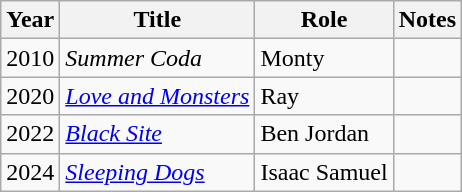<table class="wikitable">
<tr>
<th>Year</th>
<th>Title</th>
<th>Role</th>
<th>Notes</th>
</tr>
<tr>
<td>2010</td>
<td><em>Summer Coda</em></td>
<td>Monty</td>
<td></td>
</tr>
<tr>
<td>2020</td>
<td><em><a href='#'>Love and Monsters</a></em></td>
<td>Ray</td>
<td></td>
</tr>
<tr>
<td>2022</td>
<td><em><a href='#'>Black Site</a></em></td>
<td>Ben Jordan</td>
<td></td>
</tr>
<tr>
<td>2024</td>
<td><em><a href='#'>Sleeping Dogs</a></em></td>
<td>Isaac Samuel</td>
<td></td>
</tr>
</table>
